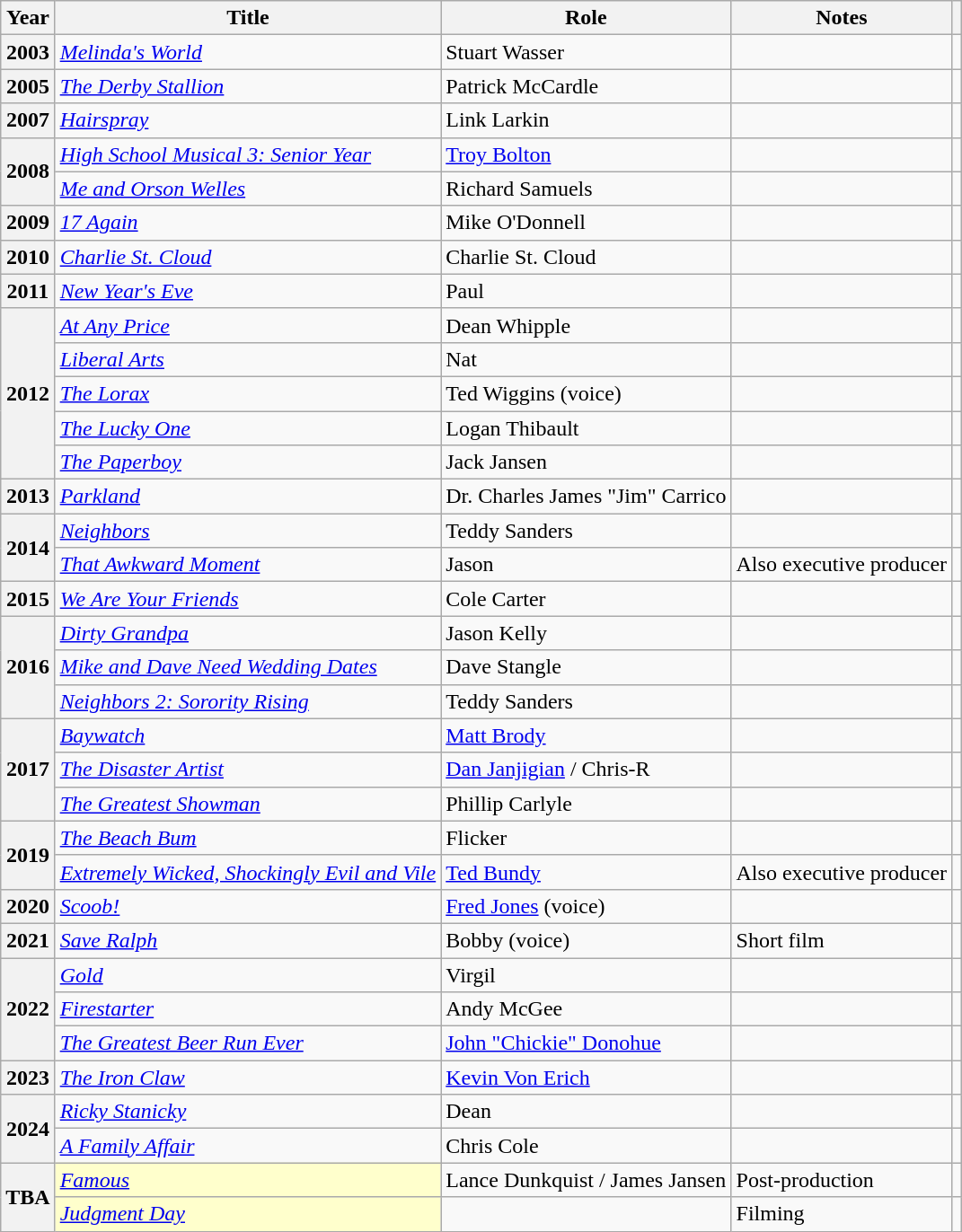<table class="wikitable plainrowheaders sortable">
<tr>
<th scope="col">Year</th>
<th scope="col">Title</th>
<th scope="col">Role</th>
<th scope="col" class="unsortable">Notes</th>
<th scope=col class="unsortable"></th>
</tr>
<tr>
<th scope="row">2003</th>
<td><em><a href='#'>Melinda's World</a></em></td>
<td>Stuart Wasser</td>
<td></td>
<td></td>
</tr>
<tr>
<th scope="row">2005</th>
<td data-sort-value="Derby Stallion, The"><em><a href='#'>The Derby Stallion</a></em></td>
<td>Patrick McCardle</td>
<td></td>
<td></td>
</tr>
<tr>
<th scope="row">2007</th>
<td><em><a href='#'>Hairspray</a></em></td>
<td>Link Larkin</td>
<td></td>
<td></td>
</tr>
<tr>
<th scope="row" rowspan="2">2008</th>
<td><em><a href='#'>High School Musical 3: Senior Year</a></em></td>
<td><a href='#'>Troy Bolton</a></td>
<td></td>
<td></td>
</tr>
<tr>
<td><em><a href='#'>Me and Orson Welles</a></em></td>
<td>Richard Samuels</td>
<td></td>
<td></td>
</tr>
<tr>
<th scope="row">2009</th>
<td data-sort-value="Seventeen Again"><em><a href='#'>17 Again</a></em></td>
<td>Mike O'Donnell</td>
<td></td>
<td></td>
</tr>
<tr>
<th scope="row">2010</th>
<td><em><a href='#'>Charlie St. Cloud</a></em></td>
<td>Charlie St. Cloud</td>
<td></td>
<td></td>
</tr>
<tr>
<th scope="row">2011</th>
<td><em><a href='#'>New Year's Eve</a></em></td>
<td>Paul</td>
<td></td>
<td></td>
</tr>
<tr>
<th scope="row" rowspan="5">2012</th>
<td><em><a href='#'>At Any Price</a></em></td>
<td>Dean Whipple</td>
<td></td>
<td></td>
</tr>
<tr>
<td><em><a href='#'>Liberal Arts</a></em></td>
<td>Nat</td>
<td></td>
<td></td>
</tr>
<tr>
<td data-sort-value="Lorax, The"><em><a href='#'>The Lorax</a></em></td>
<td>Ted Wiggins (voice)</td>
<td></td>
<td></td>
</tr>
<tr>
<td data-sort-value="Lucky One, The"><em><a href='#'>The Lucky One</a></em></td>
<td>Logan Thibault</td>
<td></td>
<td></td>
</tr>
<tr>
<td data-sort-value="Paperboy, The"><em><a href='#'>The Paperboy</a></em></td>
<td>Jack Jansen</td>
<td></td>
<td></td>
</tr>
<tr>
<th scope="row">2013</th>
<td><em><a href='#'>Parkland</a></em></td>
<td>Dr. Charles James "Jim" Carrico</td>
<td></td>
<td></td>
</tr>
<tr>
<th rowspan="2" scope="row">2014</th>
<td><em><a href='#'>Neighbors</a></em></td>
<td>Teddy Sanders</td>
<td></td>
<td></td>
</tr>
<tr>
<td><em><a href='#'>That Awkward Moment</a></em></td>
<td>Jason</td>
<td>Also executive producer</td>
<td></td>
</tr>
<tr>
<th scope="row">2015</th>
<td><em><a href='#'>We Are Your Friends</a></em></td>
<td>Cole Carter</td>
<td></td>
<td></td>
</tr>
<tr>
<th scope="row" rowspan="3">2016</th>
<td><em><a href='#'>Dirty Grandpa</a></em></td>
<td>Jason Kelly</td>
<td></td>
<td></td>
</tr>
<tr>
<td><em><a href='#'>Mike and Dave Need Wedding Dates</a></em></td>
<td>Dave Stangle</td>
<td></td>
<td></td>
</tr>
<tr>
<td><em><a href='#'>Neighbors 2: Sorority Rising</a></em></td>
<td>Teddy Sanders</td>
<td></td>
<td></td>
</tr>
<tr>
<th scope="row" rowspan="3">2017</th>
<td><em><a href='#'>Baywatch</a></em></td>
<td><a href='#'>Matt Brody</a></td>
<td></td>
<td></td>
</tr>
<tr>
<td data-sort-value="Disaster Artist, The"><em><a href='#'>The Disaster Artist</a></em></td>
<td><a href='#'>Dan Janjigian</a> / Chris-R</td>
<td></td>
<td></td>
</tr>
<tr>
<td data-sort-value="Greatest Showman, The"><em><a href='#'>The Greatest Showman</a></em></td>
<td>Phillip Carlyle</td>
<td></td>
<td></td>
</tr>
<tr>
<th scope="row" rowspan="2">2019</th>
<td data-sort-value="Beach Bum, The"><em><a href='#'>The Beach Bum</a></em></td>
<td>Flicker</td>
<td></td>
<td></td>
</tr>
<tr>
<td><em><a href='#'>Extremely Wicked, Shockingly Evil and Vile</a></em></td>
<td><a href='#'>Ted Bundy</a></td>
<td>Also executive producer</td>
<td></td>
</tr>
<tr>
<th scope="row">2020</th>
<td><em><a href='#'>Scoob!</a></em></td>
<td><a href='#'>Fred Jones</a> (voice)</td>
<td></td>
<td></td>
</tr>
<tr>
<th scope="row">2021</th>
<td><em><a href='#'>Save Ralph</a></em></td>
<td>Bobby (voice)</td>
<td>Short film</td>
<td></td>
</tr>
<tr>
<th scope="row" rowspan="3">2022</th>
<td><em><a href='#'>Gold</a></em></td>
<td>Virgil</td>
<td></td>
<td></td>
</tr>
<tr>
<td><em><a href='#'>Firestarter</a></em></td>
<td>Andy McGee</td>
<td></td>
<td></td>
</tr>
<tr>
<td data-sort-value="Greatest Beer Run Ever, The"><em><a href='#'>The Greatest Beer Run Ever</a></em></td>
<td><a href='#'>John "Chickie" Donohue</a></td>
<td></td>
<td></td>
</tr>
<tr>
<th scope="row">2023</th>
<td data-sort-value="Iron Claw, The"><em><a href='#'>The Iron Claw</a></em></td>
<td><a href='#'>Kevin Von Erich</a></td>
<td></td>
<td></td>
</tr>
<tr>
<th scope="row" rowspan="2">2024</th>
<td><em><a href='#'>Ricky Stanicky</a></em></td>
<td>Dean</td>
<td></td>
<td></td>
</tr>
<tr>
<td data-sort-value="Family Affair, A"><em><a href='#'>A Family Affair</a></em></td>
<td>Chris Cole</td>
<td></td>
<td></td>
</tr>
<tr>
<th rowspan="2" scope="row">TBA</th>
<td style="background:#ffc;"><em><a href='#'>Famous</a></em> </td>
<td>Lance Dunkquist / James Jansen</td>
<td>Post-production</td>
<td></td>
</tr>
<tr>
<td style="background:#ffc;"><em><a href='#'>Judgment Day</a></em> </td>
<td></td>
<td>Filming</td>
<td></td>
</tr>
</table>
